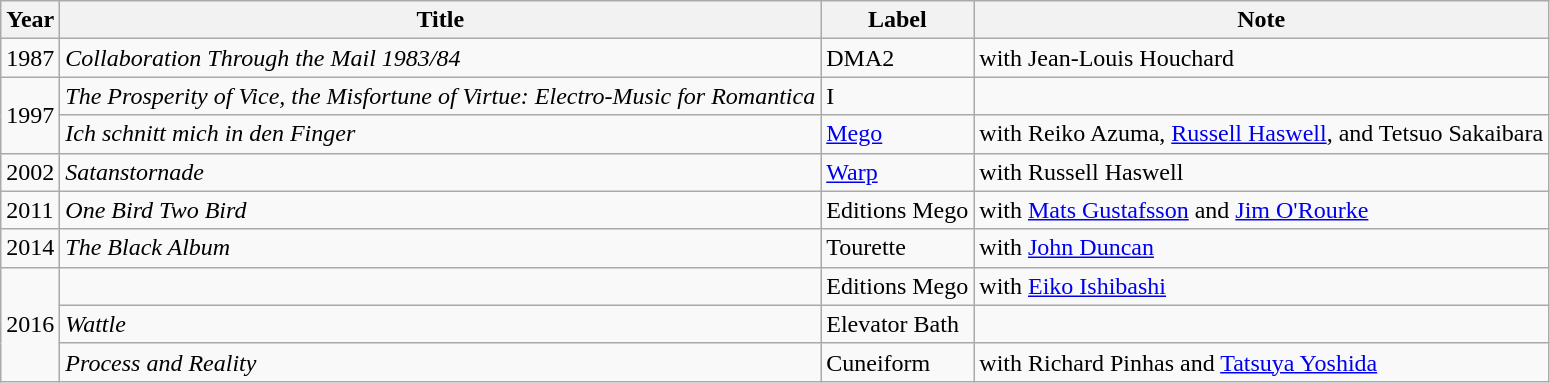<table class="wikitable">
<tr>
<th>Year</th>
<th>Title</th>
<th>Label</th>
<th>Note</th>
</tr>
<tr>
<td>1987</td>
<td><em>Collaboration Through the Mail 1983/84</em></td>
<td>DMA2</td>
<td>with Jean-Louis Houchard</td>
</tr>
<tr>
<td rowspan="2">1997</td>
<td><em>The Prosperity of Vice, the Misfortune of Virtue: Electro-Music for Romantica</em></td>
<td>I</td>
<td></td>
</tr>
<tr>
<td><em>Ich schnitt mich in den Finger</em></td>
<td><a href='#'>Mego</a></td>
<td>with Reiko Azuma, <a href='#'>Russell Haswell</a>, and Tetsuo Sakaibara</td>
</tr>
<tr>
<td>2002</td>
<td><em>Satanstornade</em></td>
<td><a href='#'>Warp</a></td>
<td>with Russell Haswell</td>
</tr>
<tr>
<td>2011</td>
<td><em>One Bird Two Bird</em></td>
<td>Editions Mego</td>
<td>with <a href='#'>Mats Gustafsson</a> and <a href='#'>Jim O'Rourke</a></td>
</tr>
<tr>
<td>2014</td>
<td><em>The Black Album</em></td>
<td>Tourette</td>
<td>with <a href='#'>John Duncan</a></td>
</tr>
<tr>
<td rowspan="3">2016</td>
<td></td>
<td>Editions Mego</td>
<td>with <a href='#'>Eiko Ishibashi</a></td>
</tr>
<tr>
<td><em>Wattle</em></td>
<td>Elevator Bath</td>
<td></td>
</tr>
<tr>
<td><em>Process and Reality</em></td>
<td>Cuneiform</td>
<td>with Richard Pinhas and <a href='#'>Tatsuya Yoshida</a></td>
</tr>
</table>
